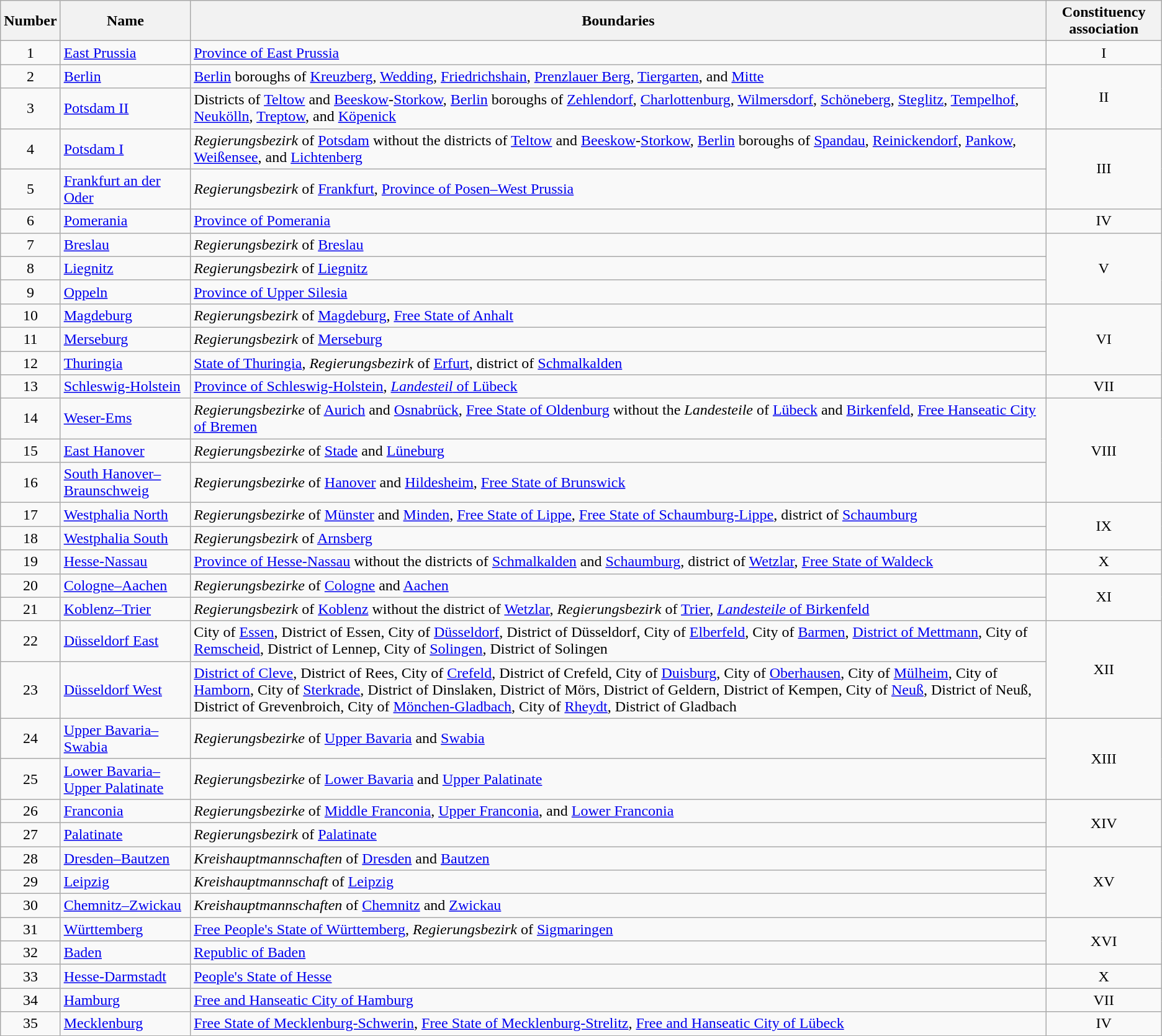<table class="wikitable">
<tr>
<th>Number</th>
<th>Name</th>
<th>Boundaries</th>
<th>Constituency association</th>
</tr>
<tr>
<td align="center">1</td>
<td><a href='#'>East Prussia</a></td>
<td><a href='#'>Province of East Prussia</a></td>
<td align="center">I</td>
</tr>
<tr>
<td align="center">2</td>
<td><a href='#'>Berlin</a></td>
<td><a href='#'>Berlin</a> boroughs of <a href='#'>Kreuzberg</a>, <a href='#'>Wedding</a>, <a href='#'>Friedrichshain</a>, <a href='#'>Prenzlauer Berg</a>, <a href='#'>Tiergarten</a>, and <a href='#'>Mitte</a></td>
<td rowspan="2" align="center">II</td>
</tr>
<tr>
<td align="center">3</td>
<td><a href='#'>Potsdam II</a></td>
<td>Districts of <a href='#'>Teltow</a> and <a href='#'>Beeskow</a>-<a href='#'>Storkow</a>, <a href='#'>Berlin</a> boroughs of <a href='#'>Zehlendorf</a>, <a href='#'>Charlottenburg</a>, <a href='#'>Wilmersdorf</a>, <a href='#'>Schöneberg</a>, <a href='#'>Steglitz</a>, <a href='#'>Tempelhof</a>, <a href='#'>Neukölln</a>, <a href='#'>Treptow</a>, and <a href='#'>Köpenick</a></td>
</tr>
<tr>
<td align="center">4</td>
<td><a href='#'>Potsdam I</a></td>
<td><em>Regierungsbezirk</em> of <a href='#'>Potsdam</a> without the districts of <a href='#'>Teltow</a> and <a href='#'>Beeskow</a>-<a href='#'>Storkow</a>, <a href='#'>Berlin</a> boroughs of <a href='#'>Spandau</a>, <a href='#'>Reinickendorf</a>, <a href='#'>Pankow</a>, <a href='#'>Weißensee</a>, and <a href='#'>Lichtenberg</a></td>
<td rowspan="2" align="center">III</td>
</tr>
<tr>
<td align="center">5</td>
<td><a href='#'>Frankfurt an der Oder</a></td>
<td><em>Regierungsbezirk</em> of <a href='#'>Frankfurt</a>, <a href='#'>Province of Posen–West Prussia</a></td>
</tr>
<tr>
<td align="center">6</td>
<td><a href='#'>Pomerania</a></td>
<td><a href='#'>Province of Pomerania</a></td>
<td align="center">IV</td>
</tr>
<tr>
<td align="center">7</td>
<td><a href='#'>Breslau</a></td>
<td><em>Regierungsbezirk</em> of <a href='#'>Breslau</a></td>
<td rowspan="3" align="center">V</td>
</tr>
<tr>
<td align="center">8</td>
<td><a href='#'>Liegnitz</a></td>
<td><em>Regierungsbezirk</em> of <a href='#'>Liegnitz</a></td>
</tr>
<tr>
<td align="center">9</td>
<td><a href='#'>Oppeln</a></td>
<td><a href='#'>Province of Upper Silesia</a></td>
</tr>
<tr>
<td align="center">10</td>
<td><a href='#'>Magdeburg</a></td>
<td><em>Regierungsbezirk</em> of <a href='#'>Magdeburg</a>, <a href='#'>Free State of Anhalt</a></td>
<td rowspan="3" align="center">VI</td>
</tr>
<tr>
<td align="center">11</td>
<td><a href='#'>Merseburg</a></td>
<td><em>Regierungsbezirk</em> of <a href='#'>Merseburg</a></td>
</tr>
<tr>
<td align="center">12</td>
<td><a href='#'>Thuringia</a></td>
<td><a href='#'>State of Thuringia</a>, <em>Regierungsbezirk</em> of <a href='#'>Erfurt</a>, district of <a href='#'>Schmalkalden</a></td>
</tr>
<tr>
<td align="center">13</td>
<td><a href='#'>Schleswig-Holstein</a></td>
<td><a href='#'>Province of Schleswig-Holstein</a>, <a href='#'><em>Landesteil</em> of Lübeck</a></td>
<td align="center">VII</td>
</tr>
<tr>
<td align="center">14</td>
<td><a href='#'>Weser-Ems</a></td>
<td><em>Regierungsbezirke</em> of <a href='#'>Aurich</a> and <a href='#'>Osnabrück</a>, <a href='#'>Free State of Oldenburg</a> without the <em>Landesteile</em> of <a href='#'>Lübeck</a> and <a href='#'>Birkenfeld</a>, <a href='#'>Free Hanseatic City of Bremen</a></td>
<td rowspan="3" align="center">VIII</td>
</tr>
<tr>
<td align="center">15</td>
<td><a href='#'>East Hanover</a></td>
<td><em>Regierungsbezirke</em> of <a href='#'>Stade</a> and <a href='#'>Lüneburg</a></td>
</tr>
<tr>
<td align="center">16</td>
<td><a href='#'>South Hanover–Braunschweig</a></td>
<td><em>Regierungsbezirke</em> of <a href='#'>Hanover</a> and <a href='#'>Hildesheim</a>, <a href='#'>Free State of Brunswick</a></td>
</tr>
<tr>
<td align="center">17</td>
<td><a href='#'>Westphalia North</a></td>
<td><em>Regierungsbezirke</em> of <a href='#'>Münster</a> and <a href='#'>Minden</a>, <a href='#'>Free State of Lippe</a>, <a href='#'>Free State of Schaumburg-Lippe</a>, district of <a href='#'>Schaumburg</a></td>
<td rowspan="2" align="center">IX</td>
</tr>
<tr>
<td align="center">18</td>
<td><a href='#'>Westphalia South</a></td>
<td><em>Regierungsbezirk</em> of <a href='#'>Arnsberg</a></td>
</tr>
<tr>
<td align="center">19</td>
<td><a href='#'>Hesse-Nassau</a></td>
<td><a href='#'>Province of Hesse-Nassau</a> without the districts of <a href='#'>Schmalkalden</a> and <a href='#'>Schaumburg</a>, district of <a href='#'>Wetzlar</a>, <a href='#'>Free State of Waldeck</a></td>
<td align="center">X</td>
</tr>
<tr>
<td align="center">20</td>
<td><a href='#'>Cologne–Aachen</a></td>
<td><em>Regierungsbezirke</em> of <a href='#'>Cologne</a> and <a href='#'>Aachen</a></td>
<td rowspan="2" align="center">XI</td>
</tr>
<tr>
<td align="center">21</td>
<td><a href='#'>Koblenz–Trier</a></td>
<td><em>Regierungsbezirk</em> of <a href='#'>Koblenz</a> without the district of <a href='#'>Wetzlar</a>, <em>Regierungsbezirk</em> of <a href='#'>Trier</a>, <a href='#'><em>Landesteile</em> of Birkenfeld</a></td>
</tr>
<tr>
<td align="center">22</td>
<td><a href='#'>Düsseldorf East</a></td>
<td>City of <a href='#'>Essen</a>, District of Essen, City of <a href='#'>Düsseldorf</a>, District of Düsseldorf, City of <a href='#'>Elberfeld</a>, City of <a href='#'>Barmen</a>, <a href='#'>District of Mettmann</a>, City of <a href='#'>Remscheid</a>, District of Lennep, City of <a href='#'>Solingen</a>, District of Solingen</td>
<td rowspan="2" align="center">XII</td>
</tr>
<tr>
<td align="center">23</td>
<td><a href='#'>Düsseldorf West</a></td>
<td><a href='#'>District of Cleve</a>, District of Rees, City of <a href='#'>Crefeld</a>, District of Crefeld, City of <a href='#'>Duisburg</a>, City of <a href='#'>Oberhausen</a>, City of <a href='#'>Mülheim</a>, City of <a href='#'>Hamborn</a>, City of <a href='#'>Sterkrade</a>, District of Dinslaken, District of Mörs, District of Geldern, District of Kempen, City of <a href='#'>Neuß</a>, District of Neuß, District of Grevenbroich, City of <a href='#'>Mönchen-Gladbach</a>, City of <a href='#'>Rheydt</a>, District of Gladbach</td>
</tr>
<tr>
<td align="center">24</td>
<td><a href='#'>Upper Bavaria–Swabia</a></td>
<td><em>Regierungsbezirke</em> of <a href='#'>Upper Bavaria</a> and <a href='#'>Swabia</a></td>
<td rowspan="2" align="center">XIII</td>
</tr>
<tr>
<td align="center">25</td>
<td><a href='#'>Lower Bavaria–Upper Palatinate</a></td>
<td><em>Regierungsbezirke</em> of <a href='#'>Lower Bavaria</a> and <a href='#'>Upper Palatinate</a></td>
</tr>
<tr>
<td align="center">26</td>
<td><a href='#'>Franconia</a></td>
<td><em>Regierungsbezirke</em> of <a href='#'>Middle Franconia</a>, <a href='#'>Upper Franconia</a>, and <a href='#'>Lower Franconia</a></td>
<td rowspan="2" align="center">XIV</td>
</tr>
<tr>
<td align="center">27</td>
<td><a href='#'>Palatinate</a></td>
<td><em>Regierungsbezirk</em> of <a href='#'>Palatinate</a></td>
</tr>
<tr>
<td align="center">28</td>
<td><a href='#'>Dresden–Bautzen</a></td>
<td><em>Kreishauptmannschaften</em> of <a href='#'>Dresden</a> and <a href='#'>Bautzen</a></td>
<td rowspan="3" align="center">XV</td>
</tr>
<tr>
<td align="center">29</td>
<td><a href='#'>Leipzig</a></td>
<td><em>Kreishauptmannschaft</em> of <a href='#'>Leipzig</a></td>
</tr>
<tr>
<td align="center">30</td>
<td><a href='#'>Chemnitz–Zwickau</a></td>
<td><em>Kreishauptmannschaften</em> of <a href='#'>Chemnitz</a> and <a href='#'>Zwickau</a></td>
</tr>
<tr>
<td align="center">31</td>
<td><a href='#'>Württemberg</a></td>
<td><a href='#'>Free People's State of Württemberg</a>, <em>Regierungsbezirk</em> of <a href='#'>Sigmaringen</a></td>
<td rowspan="2" align="center">XVI</td>
</tr>
<tr>
<td align="center">32</td>
<td><a href='#'>Baden</a></td>
<td><a href='#'>Republic of Baden</a></td>
</tr>
<tr>
<td align="center">33</td>
<td><a href='#'>Hesse-Darmstadt</a></td>
<td><a href='#'>People's State of Hesse</a></td>
<td align="center">X</td>
</tr>
<tr>
<td align="center">34</td>
<td><a href='#'>Hamburg</a></td>
<td><a href='#'>Free and Hanseatic City of Hamburg</a></td>
<td align="center">VII</td>
</tr>
<tr>
<td align="center">35</td>
<td><a href='#'>Mecklenburg</a></td>
<td><a href='#'>Free State of Mecklenburg-Schwerin</a>, <a href='#'>Free State of Mecklenburg-Strelitz</a>, <a href='#'>Free and Hanseatic City of Lübeck</a></td>
<td align="center">IV</td>
</tr>
</table>
